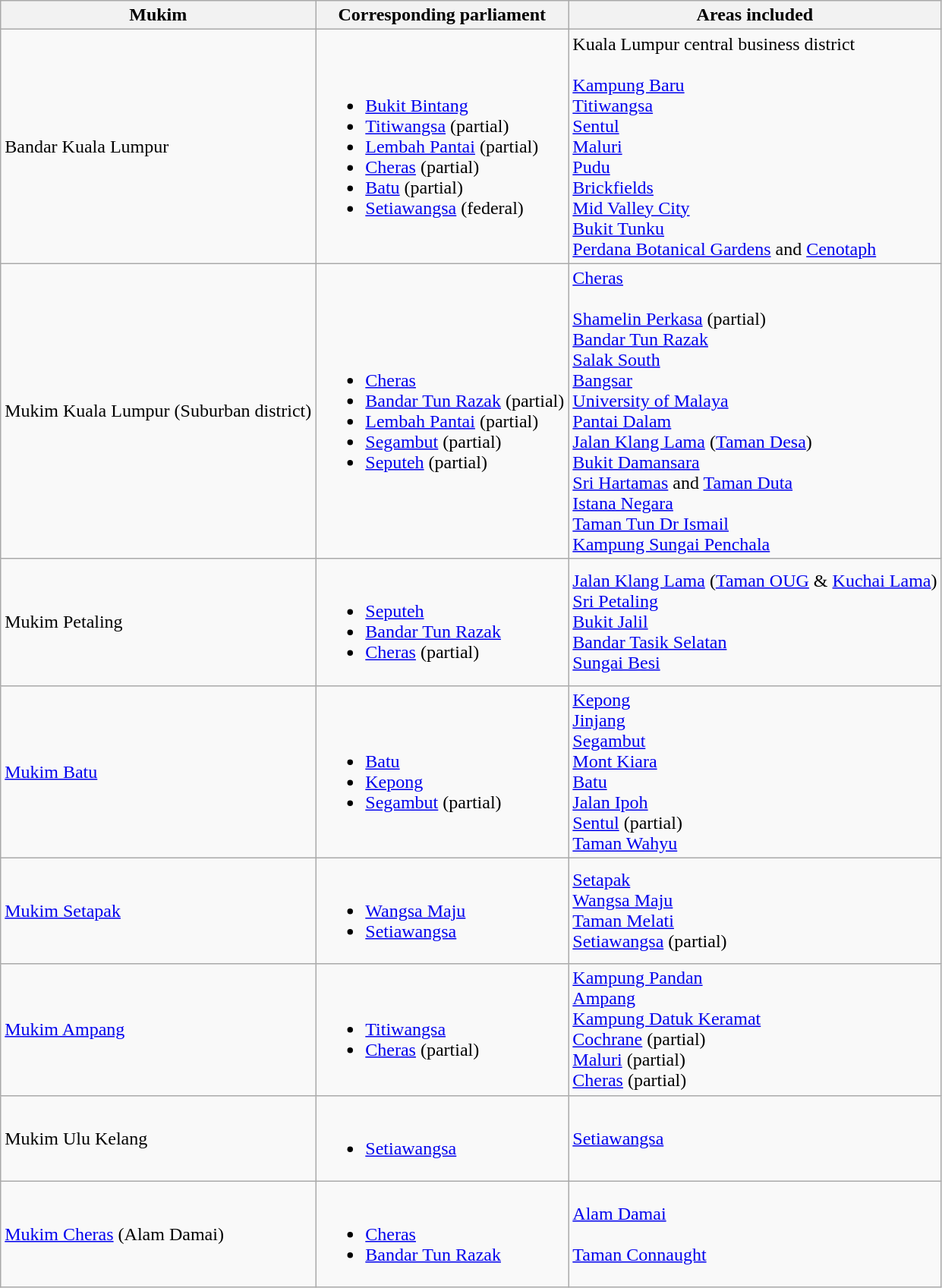<table class="wikitable">
<tr>
<th>Mukim</th>
<th>Corresponding parliament</th>
<th>Areas included</th>
</tr>
<tr>
<td>Bandar Kuala Lumpur</td>
<td><br><ul><li><a href='#'>Bukit Bintang</a></li><li><a href='#'>Titiwangsa</a> (partial)</li><li><a href='#'>Lembah Pantai</a> (partial)</li><li><a href='#'>Cheras</a> (partial)</li><li><a href='#'>Batu</a> (partial)</li><li><a href='#'>Setiawangsa</a> (federal)</li></ul></td>
<td>Kuala Lumpur central business district<br><br><a href='#'>Kampung Baru</a><br>
<a href='#'>Titiwangsa</a><br>
<a href='#'>Sentul</a><br>
<a href='#'>Maluri</a><br>
<a href='#'>Pudu</a><br>
<a href='#'>Brickfields</a><br>
<a href='#'>Mid Valley City</a><br>
<a href='#'>Bukit Tunku</a><br>
<a href='#'>Perdana Botanical Gardens</a> and <a href='#'>Cenotaph</a></td>
</tr>
<tr>
<td>Mukim Kuala Lumpur (Suburban district)</td>
<td><br><ul><li><a href='#'>Cheras</a></li><li><a href='#'>Bandar Tun Razak</a> (partial)</li><li><a href='#'>Lembah Pantai</a> (partial)</li><li><a href='#'>Segambut</a> (partial)</li><li><a href='#'>Seputeh</a> (partial)</li></ul></td>
<td><a href='#'>Cheras</a><br><br><a href='#'>Shamelin Perkasa</a> (partial)<br>
<a href='#'>Bandar Tun Razak</a><br>
<a href='#'>Salak South</a><br>
<a href='#'>Bangsar</a><br>
<a href='#'>University of Malaya</a><br>
<a href='#'>Pantai Dalam</a><br>
<a href='#'>Jalan Klang Lama</a> (<a href='#'>Taman Desa</a>)<br>
<a href='#'>Bukit Damansara</a><br>
<a href='#'>Sri Hartamas</a> and <a href='#'>Taman Duta</a><br>
<a href='#'>Istana Negara</a><br>
<a href='#'>Taman Tun Dr Ismail</a><br>
<a href='#'>Kampung Sungai Penchala</a></td>
</tr>
<tr>
<td>Mukim Petaling</td>
<td><br><ul><li><a href='#'>Seputeh</a></li><li><a href='#'>Bandar Tun Razak</a></li><li><a href='#'>Cheras</a> (partial)</li></ul></td>
<td><a href='#'>Jalan Klang Lama</a> (<a href='#'>Taman OUG</a> & <a href='#'>Kuchai Lama</a>)<br><a href='#'>Sri Petaling</a><br>
<a href='#'>Bukit Jalil</a><br>
<a href='#'>Bandar Tasik Selatan</a><br>
<a href='#'>Sungai Besi</a></td>
</tr>
<tr>
<td><a href='#'>Mukim Batu</a></td>
<td><br><ul><li><a href='#'>Batu</a></li><li><a href='#'>Kepong</a></li><li><a href='#'>Segambut</a> (partial)</li></ul></td>
<td><a href='#'>Kepong</a><br><a href='#'>Jinjang</a><br>
<a href='#'>Segambut</a><br>
<a href='#'>Mont Kiara</a><br>
<a href='#'>Batu</a><br>
<a href='#'>Jalan Ipoh</a><br>
<a href='#'>Sentul</a> (partial)<br>
<a href='#'>Taman Wahyu</a></td>
</tr>
<tr>
<td><a href='#'>Mukim Setapak</a></td>
<td><br><ul><li><a href='#'>Wangsa Maju</a></li><li><a href='#'>Setiawangsa</a></li></ul></td>
<td><a href='#'>Setapak</a><br><a href='#'>Wangsa Maju</a><br>
<a href='#'>Taman Melati</a><br>
<a href='#'>Setiawangsa</a> (partial)</td>
</tr>
<tr>
<td><a href='#'>Mukim Ampang</a></td>
<td><br><ul><li><a href='#'>Titiwangsa</a></li><li><a href='#'>Cheras</a> (partial)</li></ul></td>
<td><a href='#'>Kampung Pandan</a><br><a href='#'>Ampang</a><br>
<a href='#'>Kampung Datuk Keramat</a><br>
<a href='#'>Cochrane</a> (partial)<br>
<a href='#'>Maluri</a> (partial)<br>
<a href='#'>Cheras</a> (partial)</td>
</tr>
<tr>
<td>Mukim Ulu Kelang</td>
<td><br><ul><li><a href='#'>Setiawangsa</a></li></ul></td>
<td><a href='#'>Setiawangsa</a></td>
</tr>
<tr>
<td><a href='#'>Mukim Cheras</a> (Alam Damai)</td>
<td><br><ul><li><a href='#'>Cheras</a></li><li><a href='#'>Bandar Tun Razak</a></li></ul></td>
<td><a href='#'>Alam Damai</a><br><br><a href='#'>Taman Connaught</a></td>
</tr>
</table>
